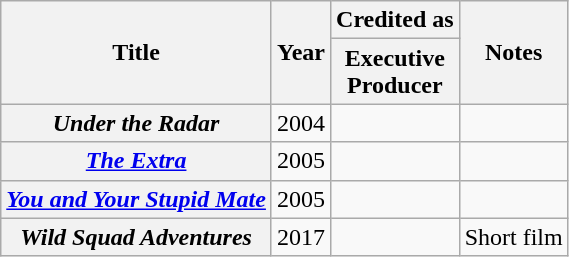<table class="wikitable plainrowheaders sortable">
<tr>
<th rowspan="2" scope="col">Title</th>
<th rowspan="2" scope="col">Year</th>
<th colspan="1" scope="col">Credited as</th>
<th rowspan="2" scope="col" class="unsortable">Notes</th>
</tr>
<tr>
<th>Executive<br>Producer</th>
</tr>
<tr>
<th scope=row><em>Under the Radar</em></th>
<td>2004</td>
<td></td>
<td></td>
</tr>
<tr>
<th scope=row><em><a href='#'>The Extra</a></em></th>
<td>2005</td>
<td></td>
<td></td>
</tr>
<tr>
<th scope=row><em><a href='#'>You and Your Stupid Mate</a></em></th>
<td>2005</td>
<td></td>
<td></td>
</tr>
<tr>
<th scope=row><em>Wild Squad Adventures</em></th>
<td>2017</td>
<td></td>
<td>Short film</td>
</tr>
</table>
